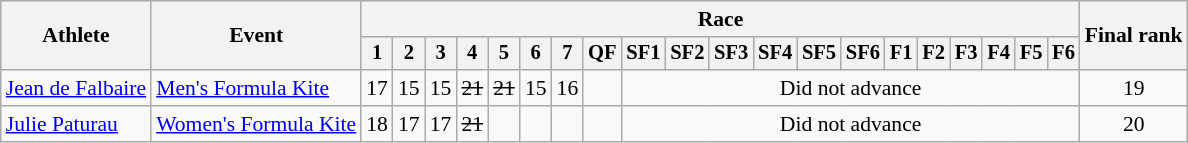<table class="wikitable" style="font-size:90%">
<tr>
<th rowspan="2">Athlete</th>
<th rowspan="2">Event</th>
<th colspan=20>Race</th>
<th rowspan=2>Final rank</th>
</tr>
<tr style="font-size:95%">
<th>1</th>
<th>2</th>
<th>3</th>
<th>4</th>
<th>5</th>
<th>6</th>
<th>7</th>
<th>QF</th>
<th>SF1</th>
<th>SF2</th>
<th>SF3</th>
<th>SF4</th>
<th>SF5</th>
<th>SF6</th>
<th>F1</th>
<th>F2</th>
<th>F3</th>
<th>F4</th>
<th>F5</th>
<th>F6</th>
</tr>
<tr align=center>
<td align=left><a href='#'>Jean de Falbaire</a></td>
<td align=left><a href='#'>Men's Formula Kite</a></td>
<td>17</td>
<td>15</td>
<td>15</td>
<td><s>21</s></td>
<td><s>21</s></td>
<td>15</td>
<td>16</td>
<td></td>
<td colspan=12>Did not advance</td>
<td>19</td>
</tr>
<tr align=center>
<td align=left><a href='#'>Julie Paturau</a></td>
<td align=left><a href='#'>Women's Formula Kite</a></td>
<td>18</td>
<td>17</td>
<td>17</td>
<td><s>21</s></td>
<td></td>
<td></td>
<td></td>
<td></td>
<td colspan=12>Did not advance</td>
<td>20</td>
</tr>
</table>
